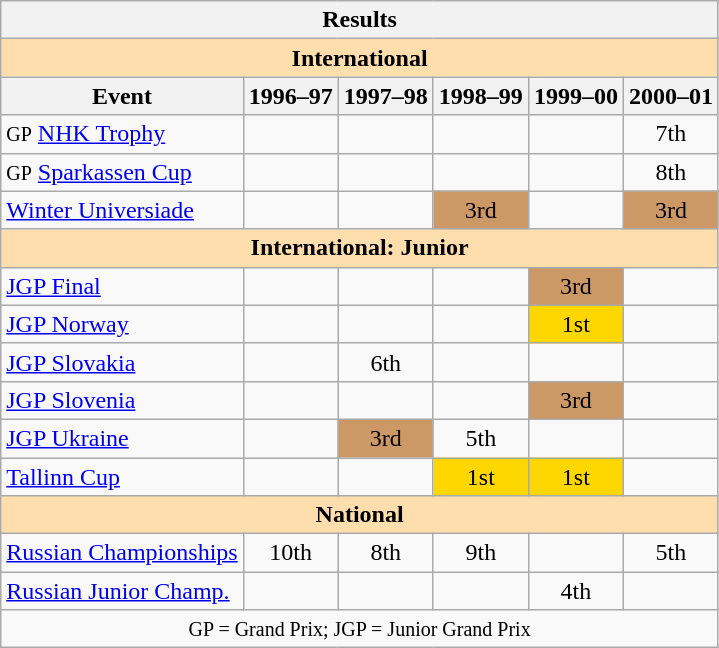<table class="wikitable" style="text-align:center">
<tr>
<th colspan=6 align=center><strong>Results</strong></th>
</tr>
<tr>
<th style="background-color: #ffdead; " colspan=6 align=center><strong>International</strong></th>
</tr>
<tr>
<th>Event</th>
<th>1996–97</th>
<th>1997–98</th>
<th>1998–99</th>
<th>1999–00</th>
<th>2000–01</th>
</tr>
<tr>
<td align=left><small>GP</small> <a href='#'>NHK Trophy</a></td>
<td></td>
<td></td>
<td></td>
<td></td>
<td>7th</td>
</tr>
<tr>
<td align=left><small>GP</small> <a href='#'>Sparkassen Cup</a></td>
<td></td>
<td></td>
<td></td>
<td></td>
<td>8th</td>
</tr>
<tr>
<td align=left><a href='#'>Winter Universiade</a></td>
<td></td>
<td></td>
<td bgcolor=cc9966>3rd</td>
<td></td>
<td bgcolor=cc9966>3rd</td>
</tr>
<tr>
<th style="background-color: #ffdead; " colspan=6 align=center><strong>International: Junior</strong></th>
</tr>
<tr>
<td align=left><a href='#'>JGP Final</a></td>
<td></td>
<td></td>
<td></td>
<td bgcolor=cc9966>3rd</td>
<td></td>
</tr>
<tr>
<td align=left><a href='#'>JGP Norway</a></td>
<td></td>
<td></td>
<td></td>
<td bgcolor=gold>1st</td>
<td></td>
</tr>
<tr>
<td align=left><a href='#'>JGP Slovakia</a></td>
<td></td>
<td>6th</td>
<td></td>
<td></td>
<td></td>
</tr>
<tr>
<td align=left><a href='#'>JGP Slovenia</a></td>
<td></td>
<td></td>
<td></td>
<td bgcolor=cc9966>3rd</td>
<td></td>
</tr>
<tr>
<td align=left><a href='#'>JGP Ukraine</a></td>
<td></td>
<td bgcolor=cc9966>3rd</td>
<td>5th</td>
<td></td>
<td></td>
</tr>
<tr>
<td align=left><a href='#'>Tallinn Cup</a></td>
<td></td>
<td></td>
<td bgcolor=gold>1st</td>
<td bgcolor=gold>1st</td>
<td></td>
</tr>
<tr>
<th style="background-color: #ffdead; " colspan=6 align=center><strong>National</strong></th>
</tr>
<tr>
<td align=left><a href='#'>Russian Championships</a></td>
<td>10th</td>
<td>8th</td>
<td>9th</td>
<td></td>
<td>5th</td>
</tr>
<tr>
<td align=left><a href='#'>Russian Junior Champ.</a></td>
<td></td>
<td></td>
<td></td>
<td>4th</td>
<td></td>
</tr>
<tr>
<td colspan=6 align=center><small> GP = Grand Prix; JGP = Junior Grand Prix </small></td>
</tr>
</table>
